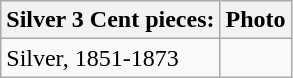<table border="1" class=wikitable>
<tr>
<th>Silver 3 Cent pieces:</th>
<th>Photo</th>
</tr>
<tr>
<td>Silver, 1851-1873</td>
<td></td>
</tr>
</table>
